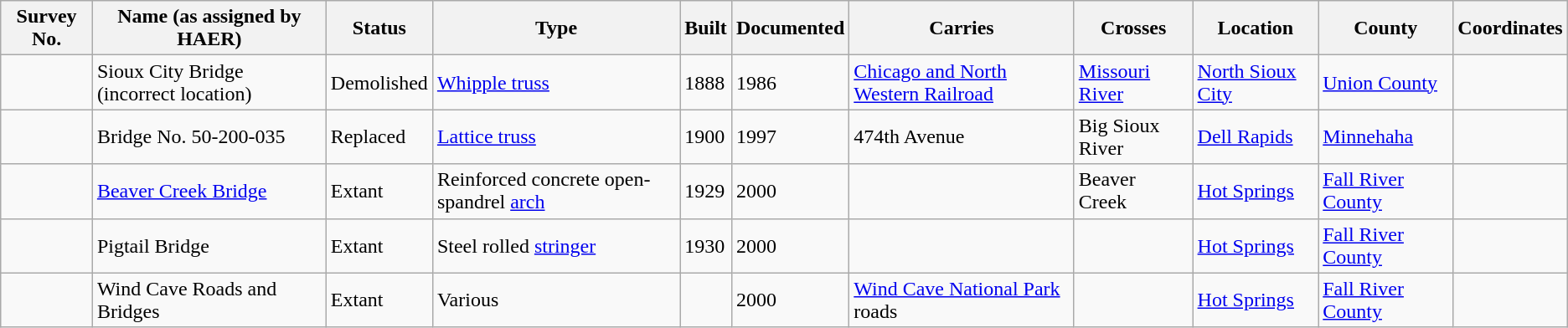<table class="wikitable sortable">
<tr>
<th>Survey No.</th>
<th>Name (as assigned by HAER)</th>
<th>Status</th>
<th>Type</th>
<th>Built</th>
<th>Documented</th>
<th>Carries</th>
<th>Crosses</th>
<th>Location</th>
<th>County</th>
<th>Coordinates</th>
</tr>
<tr>
<td><br></td>
<td>Sioux City Bridge (incorrect location)</td>
<td>Demolished</td>
<td><a href='#'>Whipple truss</a></td>
<td>1888</td>
<td>1986</td>
<td><a href='#'>Chicago and North Western Railroad</a></td>
<td><a href='#'>Missouri River</a></td>
<td><a href='#'>North Sioux City</a></td>
<td><a href='#'>Union County</a></td>
<td></td>
</tr>
<tr>
<td></td>
<td>Bridge No. 50-200-035</td>
<td>Replaced</td>
<td><a href='#'>Lattice truss</a></td>
<td>1900</td>
<td>1997</td>
<td>474th Avenue</td>
<td>Big Sioux River</td>
<td><a href='#'>Dell Rapids</a></td>
<td><a href='#'>Minnehaha</a></td>
<td></td>
</tr>
<tr>
<td></td>
<td><a href='#'>Beaver Creek Bridge</a></td>
<td>Extant</td>
<td>Reinforced concrete open-spandrel <a href='#'>arch</a></td>
<td>1929</td>
<td>2000</td>
<td></td>
<td>Beaver Creek</td>
<td><a href='#'>Hot Springs</a></td>
<td><a href='#'>Fall River County</a></td>
<td></td>
</tr>
<tr>
<td></td>
<td>Pigtail Bridge</td>
<td>Extant</td>
<td>Steel rolled <a href='#'>stringer</a></td>
<td>1930</td>
<td>2000</td>
<td></td>
<td></td>
<td><a href='#'>Hot Springs</a></td>
<td><a href='#'>Fall River County</a></td>
<td></td>
</tr>
<tr>
<td></td>
<td>Wind Cave Roads and Bridges</td>
<td>Extant</td>
<td>Various</td>
<td></td>
<td>2000</td>
<td><a href='#'>Wind Cave National Park</a> roads</td>
<td></td>
<td><a href='#'>Hot Springs</a></td>
<td><a href='#'>Fall River County</a></td>
<td></td>
</tr>
</table>
